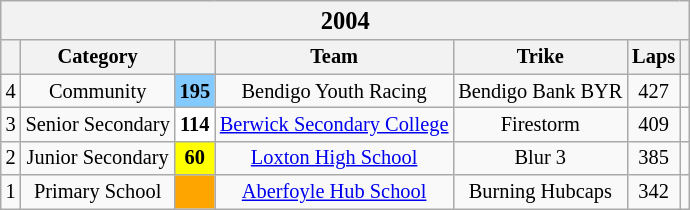<table class="wikitable" style="font-size: 85%; text-align:center">
<tr>
<th colspan="7" width="300"><big>2004</big></th>
</tr>
<tr>
<th style="background:#ccfwidth:2.5%"></th>
<th style="background:#ccfwidth:19%">Category</th>
<th valign="middle" style="background:#ccfwidth:3.5%"></th>
<th style="background:#ccfwidth:32%">Team</th>
<th style="background:#ccfwidth:32%">Trike</th>
<th style="background:#ccfwidth:5%">Laps</th>
<th style="background:#ccfwidth:6%"></th>
</tr>
<tr>
<td>4</td>
<td>Community</td>
<td bgcolor=#82CAFF><strong>195</strong></td>
<td> Bendigo Youth Racing</td>
<td>Bendigo Bank BYR</td>
<td>427</td>
<td></td>
</tr>
<tr>
<td>3</td>
<td>Senior Secondary</td>
<td bgcolor="#FFFFFF"><strong>114</strong></td>
<td> <a href='#'>Berwick Secondary College</a></td>
<td>Firestorm</td>
<td>409</td>
<td></td>
</tr>
<tr>
<td>2</td>
<td>Junior Secondary</td>
<td bgcolor="#FFFF00"><strong>60</strong></td>
<td> <a href='#'>Loxton High School</a></td>
<td>Blur 3</td>
<td>385</td>
<td></td>
</tr>
<tr>
<td>1</td>
<td>Primary School</td>
<td bgcolor="#FFA500"></td>
<td> <a href='#'>Aberfoyle Hub School</a></td>
<td>Burning Hubcaps</td>
<td>342</td>
<td></td>
</tr>
</table>
